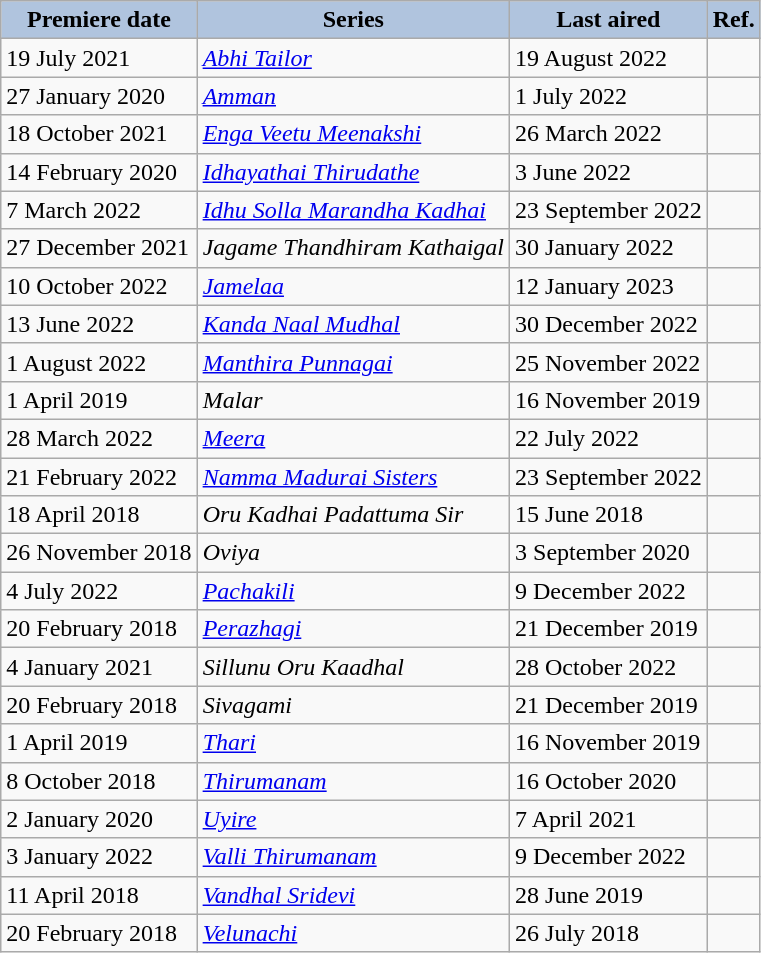<table class="wikitable sortable">
<tr>
<th style="background:LightSteelBlue;">Premiere date</th>
<th style="background:LightSteelBlue;">Series</th>
<th style="background:LightSteelBlue;">Last aired</th>
<th style="background:LightSteelBlue;">Ref.</th>
</tr>
<tr>
<td>19 July 2021</td>
<td><em><a href='#'>Abhi Tailor</a></em></td>
<td>19 August 2022</td>
<td></td>
</tr>
<tr>
<td>27 January 2020</td>
<td><em><a href='#'>Amman</a></em></td>
<td>1 July 2022</td>
<td></td>
</tr>
<tr>
<td>18 October 2021</td>
<td><em><a href='#'>Enga Veetu Meenakshi</a></em></td>
<td>26 March 2022</td>
<td></td>
</tr>
<tr>
<td>14 February 2020</td>
<td><em><a href='#'>Idhayathai Thirudathe</a></em></td>
<td>3 June 2022</td>
<td></td>
</tr>
<tr>
<td>7 March 2022</td>
<td><em><a href='#'>Idhu Solla Marandha Kadhai</a></em></td>
<td>23 September 2022</td>
<td></td>
</tr>
<tr>
<td>27 December 2021</td>
<td><em>Jagame Thandhiram Kathaigal</em></td>
<td>30 January 2022</td>
<td></td>
</tr>
<tr>
<td>10 October 2022</td>
<td><em><a href='#'>Jamelaa</a></em></td>
<td>12 January 2023</td>
<td></td>
</tr>
<tr>
<td>13 June 2022</td>
<td><em><a href='#'>Kanda Naal Mudhal</a></em></td>
<td>30 December 2022</td>
<td></td>
</tr>
<tr>
<td>1 August 2022</td>
<td><em><a href='#'>Manthira Punnagai</a></em></td>
<td>25 November 2022</td>
<td></td>
</tr>
<tr>
<td>1 April 2019</td>
<td><em>Malar</em></td>
<td>16 November 2019</td>
<td></td>
</tr>
<tr>
<td>28 March 2022</td>
<td><em><a href='#'>Meera</a></em></td>
<td>22 July 2022</td>
<td></td>
</tr>
<tr>
<td>21 February 2022</td>
<td><em><a href='#'>Namma Madurai Sisters</a></em></td>
<td>23 September 2022</td>
<td></td>
</tr>
<tr>
<td>18 April 2018</td>
<td><em>Oru Kadhai Padattuma Sir</em></td>
<td>15 June 2018</td>
<td></td>
</tr>
<tr>
<td>26 November 2018</td>
<td><em>Oviya</em></td>
<td>3 September 2020</td>
<td></td>
</tr>
<tr>
<td>4 July 2022</td>
<td><em><a href='#'>Pachakili</a></em></td>
<td>9 December 2022</td>
<td></td>
</tr>
<tr>
<td>20 February 2018</td>
<td><em><a href='#'>Perazhagi</a></em></td>
<td>21 December 2019</td>
<td></td>
</tr>
<tr>
<td>4 January 2021</td>
<td><em>Sillunu Oru Kaadhal</em></td>
<td>28 October 2022</td>
<td></td>
</tr>
<tr>
<td>20 February 2018</td>
<td><em>Sivagami</em></td>
<td>21 December 2019</td>
<td></td>
</tr>
<tr>
<td>1 April 2019</td>
<td><em><a href='#'>Thari</a></em></td>
<td>16 November 2019</td>
<td></td>
</tr>
<tr>
<td>8 October 2018</td>
<td><em><a href='#'>Thirumanam</a></em></td>
<td>16 October 2020</td>
<td></td>
</tr>
<tr>
<td>2 January 2020</td>
<td><em><a href='#'>Uyire</a></em></td>
<td>7 April 2021</td>
<td></td>
</tr>
<tr>
<td>3 January 2022</td>
<td><em><a href='#'>Valli Thirumanam</a></em></td>
<td>9 December 2022</td>
<td></td>
</tr>
<tr>
<td>11 April 2018</td>
<td><em><a href='#'>Vandhal Sridevi</a></em></td>
<td>28 June 2019</td>
<td></td>
</tr>
<tr>
<td>20 February 2018</td>
<td><em><a href='#'>Velunachi</a></em></td>
<td>26 July 2018</td>
<td></td>
</tr>
</table>
